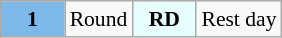<table class="wikitable" style="margin:0.5em auto; font-size:90%;position:relative;">
<tr>
<td style="width:2.5em; background:#7CB9E8; text-align:center"><strong>1</strong></td>
<td>Round</td>
<td style="width:2.5em; background:#E7FEFF; text-align:center"><strong>RD</strong></td>
<td>Rest day</td>
</tr>
</table>
